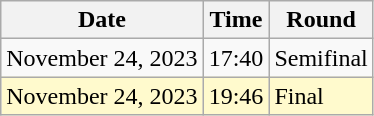<table class="wikitable">
<tr>
<th>Date</th>
<th>Time</th>
<th>Round</th>
</tr>
<tr>
<td>November 24, 2023</td>
<td>17:40</td>
<td>Semifinal</td>
</tr>
<tr style=background:lemonchiffon>
<td>November 24, 2023</td>
<td>19:46</td>
<td>Final</td>
</tr>
</table>
